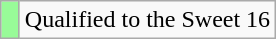<table class=wikitable>
<tr>
<td bgcolor=#98fb98 width=5></td>
<td>Qualified to the Sweet 16</td>
</tr>
</table>
